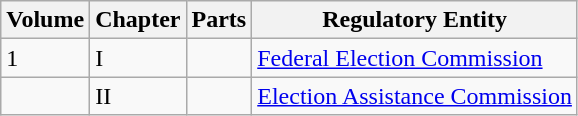<table class="wikitable">
<tr>
<th>Volume</th>
<th>Chapter</th>
<th>Parts</th>
<th>Regulatory Entity</th>
</tr>
<tr>
<td>1</td>
<td>I</td>
<td></td>
<td><a href='#'>Federal Election Commission</a></td>
</tr>
<tr>
<td></td>
<td>II</td>
<td></td>
<td><a href='#'>Election Assistance Commission</a></td>
</tr>
</table>
